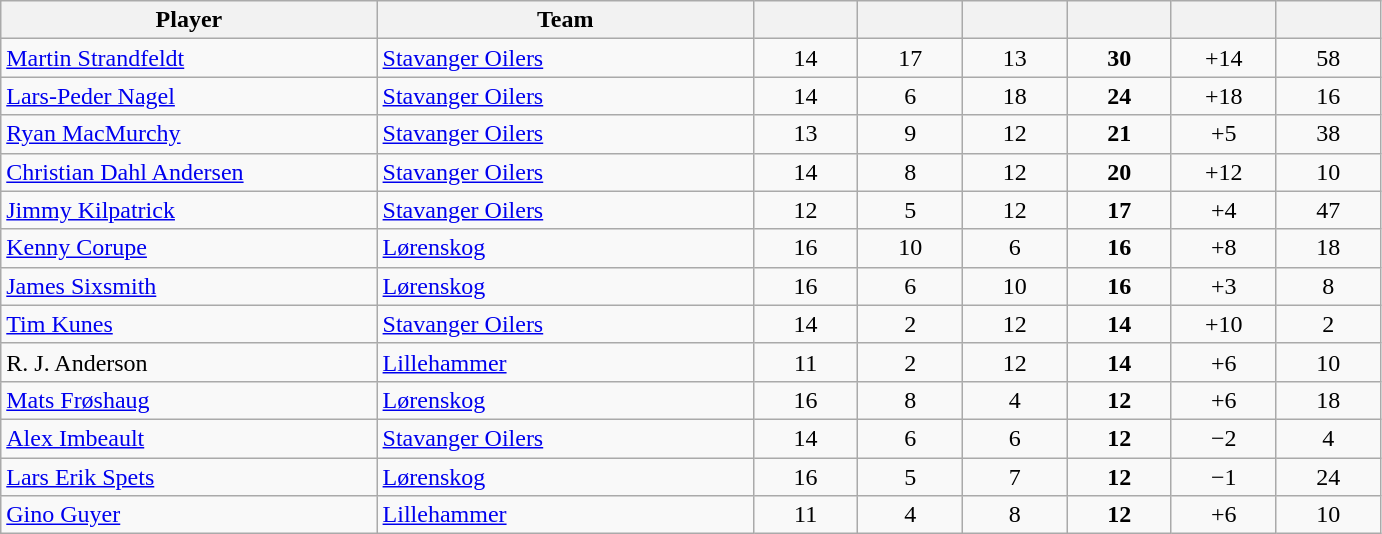<table class="wikitable sortable" style="text-align:center">
<tr>
<th bgcolor="#DDDDFF" width="18%">Player</th>
<th bgcolor="#DDDDFF" width="18%">Team</th>
<th bgcolor="#DDDDFF" width="5%"></th>
<th bgcolor="#DDDDFF" width="5%"></th>
<th bgcolor="#DDDDFF" width="5%"></th>
<th bgcolor="#DDDDFF" width="5%"></th>
<th bgcolor="#DDDDFF" width="5%"></th>
<th bgcolor="#DDDDFF" width="5%"></th>
</tr>
<tr>
<td align=left> <a href='#'>Martin Strandfeldt</a></td>
<td align=left><a href='#'>Stavanger Oilers</a></td>
<td>14</td>
<td>17</td>
<td>13</td>
<td><strong>30</strong></td>
<td>+14</td>
<td>58</td>
</tr>
<tr>
<td align=left> <a href='#'>Lars-Peder Nagel</a></td>
<td align=left><a href='#'>Stavanger Oilers</a></td>
<td>14</td>
<td>6</td>
<td>18</td>
<td><strong>24</strong></td>
<td>+18</td>
<td>16</td>
</tr>
<tr>
<td align=left> <a href='#'>Ryan MacMurchy</a></td>
<td align=left><a href='#'>Stavanger Oilers</a></td>
<td>13</td>
<td>9</td>
<td>12</td>
<td><strong>21</strong></td>
<td>+5</td>
<td>38</td>
</tr>
<tr>
<td align=left> <a href='#'>Christian Dahl Andersen</a></td>
<td align=left><a href='#'>Stavanger Oilers</a></td>
<td>14</td>
<td>8</td>
<td>12</td>
<td><strong>20</strong></td>
<td>+12</td>
<td>10</td>
</tr>
<tr>
<td align=left> <a href='#'>Jimmy Kilpatrick</a></td>
<td align=left><a href='#'>Stavanger Oilers</a></td>
<td>12</td>
<td>5</td>
<td>12</td>
<td><strong>17</strong></td>
<td>+4</td>
<td>47</td>
</tr>
<tr>
<td align=left> <a href='#'>Kenny Corupe</a></td>
<td align=left><a href='#'>Lørenskog</a></td>
<td>16</td>
<td>10</td>
<td>6</td>
<td><strong>16</strong></td>
<td>+8</td>
<td>18</td>
</tr>
<tr>
<td align=left> <a href='#'>James Sixsmith</a></td>
<td align=left><a href='#'>Lørenskog</a></td>
<td>16</td>
<td>6</td>
<td>10</td>
<td><strong>16</strong></td>
<td>+3</td>
<td>8</td>
</tr>
<tr>
<td align=left> <a href='#'>Tim Kunes</a></td>
<td align=left><a href='#'>Stavanger Oilers</a></td>
<td>14</td>
<td>2</td>
<td>12</td>
<td><strong>14</strong></td>
<td>+10</td>
<td>2</td>
</tr>
<tr>
<td align=left> R. J. Anderson</td>
<td align=left><a href='#'>Lillehammer</a></td>
<td>11</td>
<td>2</td>
<td>12</td>
<td><strong>14</strong></td>
<td>+6</td>
<td>10</td>
</tr>
<tr>
<td align=left> <a href='#'>Mats Frøshaug</a></td>
<td align=left><a href='#'>Lørenskog</a></td>
<td>16</td>
<td>8</td>
<td>4</td>
<td><strong>12</strong></td>
<td>+6</td>
<td>18</td>
</tr>
<tr>
<td align=left> <a href='#'>Alex Imbeault</a></td>
<td align=left><a href='#'>Stavanger Oilers</a></td>
<td>14</td>
<td>6</td>
<td>6</td>
<td><strong>12</strong></td>
<td>−2</td>
<td>4</td>
</tr>
<tr>
<td align=left> <a href='#'>Lars Erik Spets</a></td>
<td align=left><a href='#'>Lørenskog</a></td>
<td>16</td>
<td>5</td>
<td>7</td>
<td><strong>12</strong></td>
<td>−1</td>
<td>24</td>
</tr>
<tr>
<td align=left> <a href='#'>Gino Guyer</a></td>
<td align=left><a href='#'>Lillehammer</a></td>
<td>11</td>
<td>4</td>
<td>8</td>
<td><strong>12</strong></td>
<td>+6</td>
<td>10</td>
</tr>
</table>
